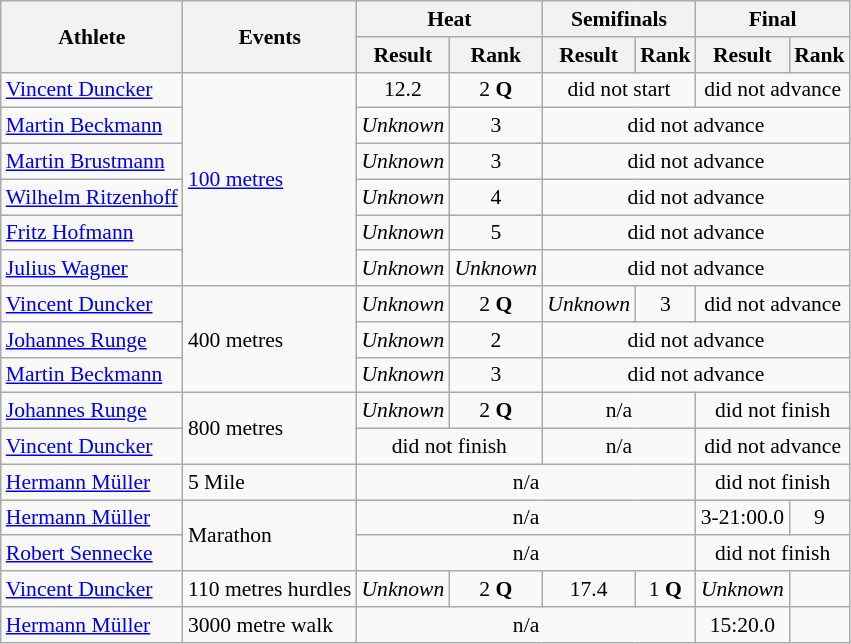<table class=wikitable style="font-size:90%">
<tr>
<th rowspan="2">Athlete</th>
<th rowspan="2">Events</th>
<th colspan="2">Heat</th>
<th colspan="2">Semifinals</th>
<th colspan="2">Final</th>
</tr>
<tr>
<th>Result</th>
<th>Rank</th>
<th>Result</th>
<th>Rank</th>
<th>Result</th>
<th>Rank</th>
</tr>
<tr>
<td><a href='#'>Vincent Duncker</a></td>
<td rowspan=6><a href='#'>100 metres</a></td>
<td align="center">12.2</td>
<td align="center">2 <strong>Q</strong></td>
<td align="center" colspan=2>did not start</td>
<td align="center" colspan=2>did not advance</td>
</tr>
<tr>
<td><a href='#'>Martin Beckmann</a></td>
<td align="center"><em>Unknown</em></td>
<td align="center">3</td>
<td align="center" colspan=4>did not advance</td>
</tr>
<tr>
<td><a href='#'>Martin Brustmann</a></td>
<td align="center"><em>Unknown</em></td>
<td align="center">3</td>
<td align="center" colspan=4>did not advance</td>
</tr>
<tr>
<td><a href='#'>Wilhelm Ritzenhoff</a></td>
<td align="center"><em>Unknown</em></td>
<td align="center">4</td>
<td align="center" colspan=4>did not advance</td>
</tr>
<tr>
<td><a href='#'>Fritz Hofmann</a></td>
<td align="center"><em>Unknown</em></td>
<td align="center">5</td>
<td align="center" colspan=4>did not advance</td>
</tr>
<tr>
<td><a href='#'>Julius Wagner</a></td>
<td align="center"><em>Unknown</em></td>
<td align="center"><em>Unknown</em></td>
<td align="center" colspan=4>did not advance</td>
</tr>
<tr>
<td><a href='#'>Vincent Duncker</a></td>
<td rowspan=3>400 metres</td>
<td align="center"><em>Unknown</em></td>
<td align="center">2 <strong>Q</strong></td>
<td align="center"><em>Unknown</em></td>
<td align="center">3</td>
<td align="center" colspan=2>did not advance</td>
</tr>
<tr>
<td><a href='#'>Johannes Runge</a></td>
<td align="center"><em>Unknown</em></td>
<td align="center">2</td>
<td align="center" colspan=4>did not advance</td>
</tr>
<tr>
<td><a href='#'>Martin Beckmann</a></td>
<td align="center"><em>Unknown</em></td>
<td align="center">3</td>
<td align="center" colspan=4>did not advance</td>
</tr>
<tr>
<td><a href='#'>Johannes Runge</a></td>
<td rowspan=2>800 metres</td>
<td align="center"><em>Unknown</em></td>
<td align="center">2 <strong>Q</strong></td>
<td align="center" colspan=2>n/a</td>
<td align="center" colspan=2>did not finish</td>
</tr>
<tr>
<td><a href='#'>Vincent Duncker</a></td>
<td align="center" colspan=2>did not finish</td>
<td align="center" colspan=2>n/a</td>
<td align="center" colspan=2>did not advance</td>
</tr>
<tr>
<td><a href='#'>Hermann Müller</a></td>
<td>5 Mile</td>
<td align="center" colspan=4>n/a</td>
<td align="center" colspan=2>did not finish</td>
</tr>
<tr>
<td><a href='#'>Hermann Müller</a></td>
<td rowspan=2>Marathon</td>
<td align="center" colspan=4>n/a</td>
<td align="center">3-21:00.0</td>
<td align="center">9</td>
</tr>
<tr>
<td><a href='#'>Robert Sennecke</a></td>
<td align="center" colspan=4>n/a</td>
<td align="center" colspan=2>did not finish</td>
</tr>
<tr>
<td><a href='#'>Vincent Duncker</a></td>
<td>110 metres hurdles</td>
<td align="center"><em>Unknown</em></td>
<td align="center">2 <strong>Q</strong></td>
<td align="center">17.4</td>
<td align="center">1 <strong>Q</strong></td>
<td align="center"><em>Unknown</em></td>
<td align="center"></td>
</tr>
<tr>
<td><a href='#'>Hermann Müller</a></td>
<td>3000 metre walk</td>
<td align="center" colspan=4>n/a</td>
<td align="center">15:20.0</td>
<td align="center"></td>
</tr>
</table>
